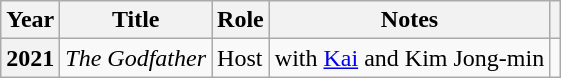<table class="wikitable plainrowheaders">
<tr>
<th scope="col">Year</th>
<th scope="col">Title</th>
<th scope="col">Role</th>
<th scope="col">Notes</th>
<th scope="col" class="unsortable"></th>
</tr>
<tr>
<th scope="row">2021</th>
<td><em>The Godfather</em></td>
<td>Host</td>
<td>with <a href='#'>Kai</a> and Kim Jong-min</td>
<td></td>
</tr>
</table>
